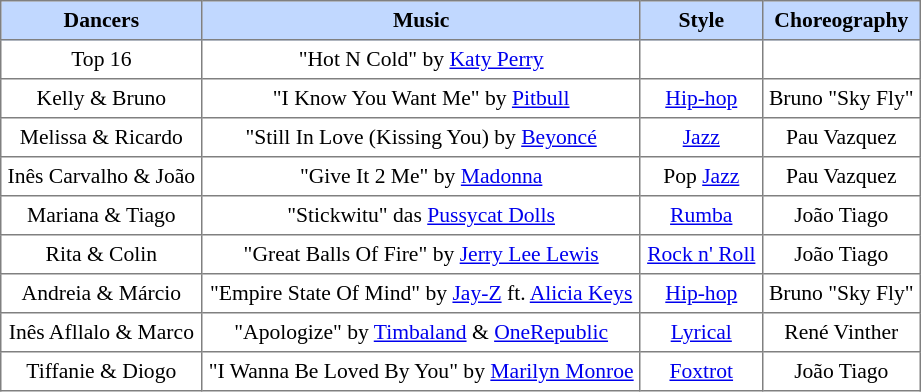<table border="1" cellpadding="4" cellspacing="0" style="text-align:center; font-size:90%; border-collapse:collapse">
<tr style="background:#C1D8FF;">
<th>Dancers</th>
<th>Music</th>
<th>Style</th>
<th>Choreography</th>
</tr>
<tr>
<td>Top 16</td>
<td>"Hot N Cold" by <a href='#'>Katy Perry</a></td>
<td></td>
<td></td>
</tr>
<tr>
<td>Kelly & Bruno</td>
<td>"I Know You Want Me" by <a href='#'>Pitbull</a></td>
<td><a href='#'>Hip-hop</a></td>
<td>Bruno "Sky Fly"</td>
</tr>
<tr>
<td>Melissa & Ricardo</td>
<td>"Still In Love (Kissing You) by <a href='#'>Beyoncé</a></td>
<td><a href='#'>Jazz</a></td>
<td>Pau Vazquez</td>
</tr>
<tr>
<td>Inês Carvalho & João</td>
<td>"Give It 2 Me" by <a href='#'>Madonna</a></td>
<td>Pop <a href='#'>Jazz</a></td>
<td>Pau Vazquez</td>
</tr>
<tr>
<td>Mariana & Tiago</td>
<td>"Stickwitu" das <a href='#'>Pussycat Dolls</a></td>
<td><a href='#'>Rumba</a></td>
<td>João Tiago</td>
</tr>
<tr>
<td>Rita & Colin</td>
<td>"Great Balls Of Fire" by <a href='#'>Jerry Lee Lewis</a></td>
<td><a href='#'>Rock n' Roll</a></td>
<td>João Tiago</td>
</tr>
<tr>
<td>Andreia & Márcio</td>
<td>"Empire State Of Mind" by <a href='#'>Jay-Z</a> ft. <a href='#'>Alicia Keys</a></td>
<td><a href='#'>Hip-hop</a></td>
<td>Bruno "Sky Fly"</td>
</tr>
<tr>
<td>Inês Afllalo & Marco</td>
<td>"Apologize" by <a href='#'>Timbaland</a> & <a href='#'>OneRepublic</a></td>
<td><a href='#'>Lyrical</a></td>
<td>René Vinther</td>
</tr>
<tr>
<td>Tiffanie & Diogo</td>
<td>"I Wanna Be Loved By You" by <a href='#'>Marilyn Monroe</a></td>
<td><a href='#'>Foxtrot</a></td>
<td>João Tiago</td>
</tr>
</table>
